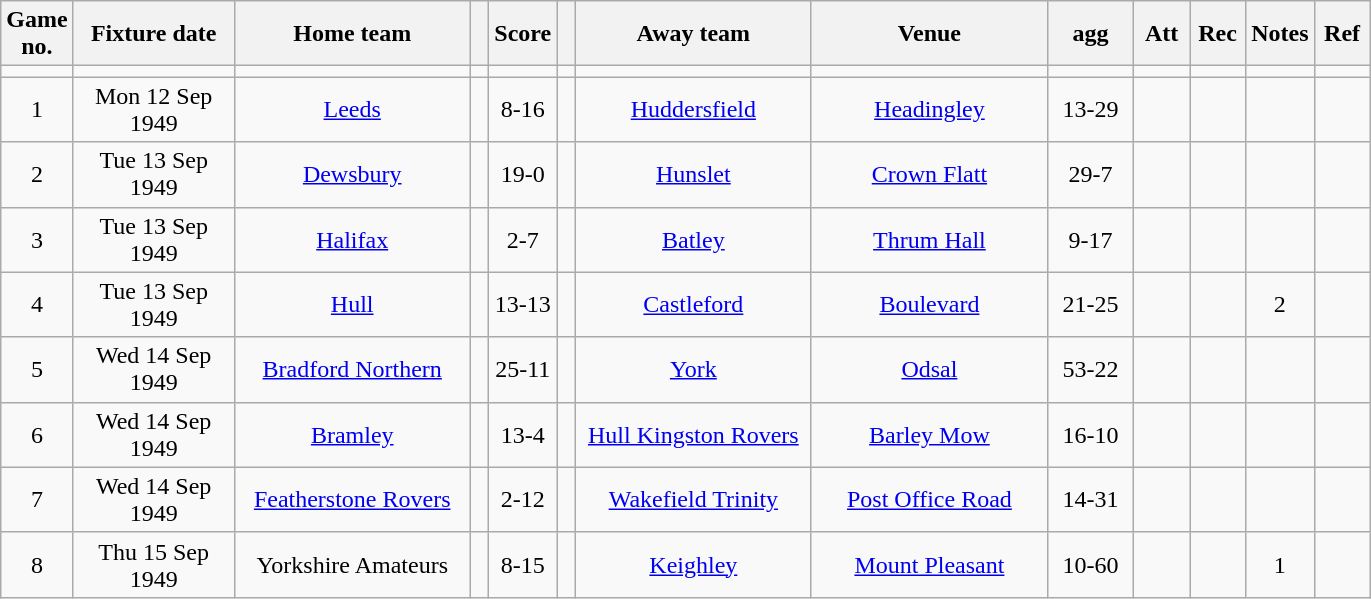<table class="wikitable" style="text-align:center;">
<tr>
<th width=20 abbr="No">Game no.</th>
<th width=100 abbr="Date">Fixture date</th>
<th width=150 abbr="Home team">Home team</th>
<th width=5 abbr="space"></th>
<th width=20 abbr="Score">Score</th>
<th width=5 abbr="space"></th>
<th width=150 abbr="Away team">Away team</th>
<th width=150 abbr="Venue">Venue</th>
<th width=50 abbr="agg">agg</th>
<th width=30 abbr="Att">Att</th>
<th width=30 abbr="Rec">Rec</th>
<th width=20 abbr="Notes">Notes</th>
<th width=30 abbr="Ref">Ref</th>
</tr>
<tr>
<td></td>
<td></td>
<td></td>
<td></td>
<td></td>
<td></td>
<td></td>
<td></td>
<td></td>
<td></td>
<td></td>
<td></td>
</tr>
<tr>
<td>1</td>
<td>Mon 12 Sep 1949</td>
<td><a href='#'>Leeds</a></td>
<td></td>
<td>8-16</td>
<td></td>
<td><a href='#'>Huddersfield</a></td>
<td><a href='#'>Headingley</a></td>
<td>13-29</td>
<td></td>
<td></td>
<td></td>
<td></td>
</tr>
<tr>
<td>2</td>
<td>Tue 13 Sep 1949</td>
<td><a href='#'>Dewsbury</a></td>
<td></td>
<td>19-0</td>
<td></td>
<td><a href='#'>Hunslet</a></td>
<td><a href='#'>Crown Flatt</a></td>
<td>29-7</td>
<td></td>
<td></td>
<td></td>
<td></td>
</tr>
<tr>
<td>3</td>
<td>Tue 13 Sep 1949</td>
<td><a href='#'>Halifax</a></td>
<td></td>
<td>2-7</td>
<td></td>
<td><a href='#'>Batley</a></td>
<td><a href='#'>Thrum Hall</a></td>
<td>9-17</td>
<td></td>
<td></td>
<td></td>
<td></td>
</tr>
<tr>
<td>4</td>
<td>Tue 13 Sep 1949</td>
<td><a href='#'>Hull</a></td>
<td></td>
<td>13-13</td>
<td></td>
<td><a href='#'>Castleford</a></td>
<td><a href='#'>Boulevard</a></td>
<td>21-25</td>
<td></td>
<td></td>
<td>2</td>
<td></td>
</tr>
<tr>
<td>5</td>
<td>Wed 14 Sep 1949</td>
<td><a href='#'>Bradford Northern</a></td>
<td></td>
<td>25-11</td>
<td></td>
<td><a href='#'>York</a></td>
<td><a href='#'>Odsal</a></td>
<td>53-22</td>
<td></td>
<td></td>
<td></td>
<td></td>
</tr>
<tr>
<td>6</td>
<td>Wed 14 Sep 1949</td>
<td><a href='#'>Bramley</a></td>
<td></td>
<td>13-4</td>
<td></td>
<td><a href='#'>Hull Kingston Rovers</a></td>
<td><a href='#'>Barley Mow</a></td>
<td>16-10</td>
<td></td>
<td></td>
<td></td>
<td></td>
</tr>
<tr>
<td>7</td>
<td>Wed 14 Sep 1949</td>
<td><a href='#'>Featherstone Rovers</a></td>
<td></td>
<td>2-12</td>
<td></td>
<td><a href='#'>Wakefield Trinity</a></td>
<td><a href='#'>Post Office Road</a></td>
<td>14-31</td>
<td></td>
<td></td>
<td></td>
<td></td>
</tr>
<tr>
<td>8</td>
<td>Thu 15 Sep 1949</td>
<td>Yorkshire Amateurs</td>
<td></td>
<td>8-15</td>
<td></td>
<td><a href='#'>Keighley</a></td>
<td><a href='#'>Mount Pleasant</a></td>
<td>10-60</td>
<td></td>
<td></td>
<td>1</td>
<td></td>
</tr>
</table>
